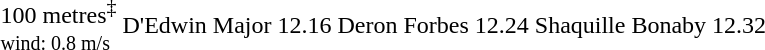<table>
<tr>
<td>100 metres<sup>‡</sup> <br><small> wind: 0.8 m/s</small></td>
<td align=left>D'Edwin Major</td>
<td>12.16</td>
<td align=left>Deron Forbes</td>
<td>12.24</td>
<td align=left>Shaquille Bonaby</td>
<td>12.32</td>
</tr>
</table>
